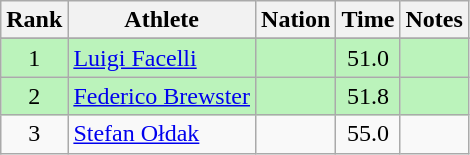<table class="wikitable sortable" style="text-align:center">
<tr>
<th>Rank</th>
<th>Athlete</th>
<th>Nation</th>
<th>Time</th>
<th>Notes</th>
</tr>
<tr>
</tr>
<tr bgcolor=bbf3bb>
<td>1</td>
<td align=left><a href='#'>Luigi Facelli</a></td>
<td align=left></td>
<td>51.0</td>
<td></td>
</tr>
<tr bgcolor=bbf3bb>
<td>2</td>
<td align=left><a href='#'>Federico Brewster</a></td>
<td align=left></td>
<td>51.8</td>
<td></td>
</tr>
<tr>
<td>3</td>
<td align=left><a href='#'>Stefan Ołdak</a></td>
<td align=left></td>
<td>55.0</td>
<td></td>
</tr>
</table>
